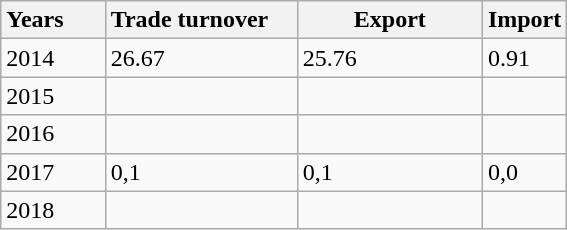<table class="wikitable">
<tr>
<th>Years      </th>
<th>Trade turnover    </th>
<th>Export</th>
<th>Import</th>
</tr>
<tr>
<td>2014</td>
<td>26.67                    </td>
<td>25.76        </td>
<td>0.91</td>
</tr>
<tr>
<td>2015</td>
<td></td>
<td></td>
<td></td>
</tr>
<tr>
<td>2016</td>
<td></td>
<td></td>
<td></td>
</tr>
<tr>
<td>2017</td>
<td>0,1                        </td>
<td>0,1                        </td>
<td>0,0</td>
</tr>
<tr>
<td>2018</td>
<td></td>
<td></td>
<td></td>
</tr>
</table>
